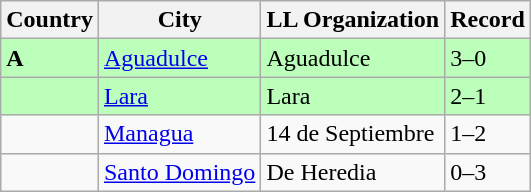<table class="wikitable">
<tr>
<th>Country</th>
<th>City</th>
<th>LL Organization</th>
<th>Record</th>
</tr>
<tr bgcolor=#bbffbb>
<td><strong> A</strong></td>
<td><a href='#'>Aguadulce</a></td>
<td>Aguadulce</td>
<td>3–0</td>
</tr>
<tr bgcolor=#bbffbb>
<td><strong></strong></td>
<td><a href='#'>Lara</a></td>
<td>Lara</td>
<td>2–1</td>
</tr>
<tr>
<td><strong></strong></td>
<td><a href='#'>Managua</a></td>
<td>14 de Septiembre</td>
<td>1–2</td>
</tr>
<tr>
<td><strong></strong></td>
<td><a href='#'>Santo Domingo</a></td>
<td>De Heredia</td>
<td>0–3</td>
</tr>
</table>
